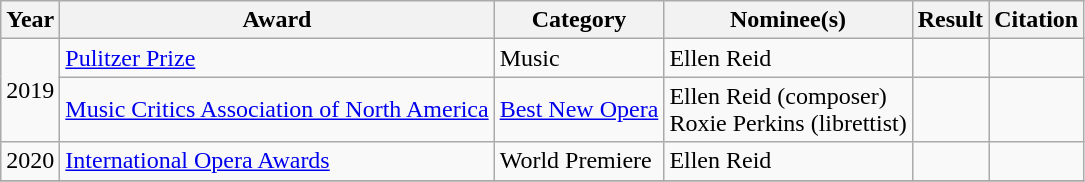<table class="wikitable">
<tr>
<th>Year</th>
<th>Award</th>
<th>Category</th>
<th>Nominee(s)</th>
<th>Result</th>
<th>Citation</th>
</tr>
<tr>
<td rowspan="2">2019</td>
<td><a href='#'>Pulitzer Prize</a></td>
<td>Music</td>
<td>Ellen Reid</td>
<td></td>
<td></td>
</tr>
<tr>
<td><a href='#'>Music Critics Association of North America</a></td>
<td><a href='#'>Best New Opera</a></td>
<td>Ellen Reid (composer)<br>Roxie Perkins (librettist)</td>
<td></td>
<td></td>
</tr>
<tr>
<td>2020</td>
<td><a href='#'>International Opera Awards</a></td>
<td>World Premiere</td>
<td>Ellen Reid</td>
<td></td>
<td></td>
</tr>
<tr>
</tr>
</table>
